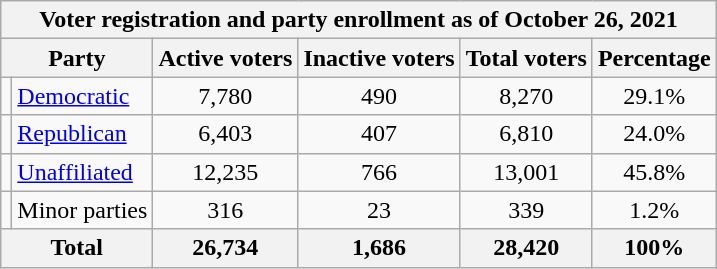<table class=wikitable>
<tr>
<th colspan = 6>Voter registration and party enrollment as of October 26, 2021</th>
</tr>
<tr>
<th colspan = 2>Party</th>
<th>Active voters</th>
<th>Inactive voters</th>
<th>Total voters</th>
<th>Percentage</th>
</tr>
<tr>
<td></td>
<td><a href='#'>Democratic</a></td>
<td align = center>7,780</td>
<td align = center>490</td>
<td align = center>8,270</td>
<td align = center>29.1%</td>
</tr>
<tr>
<td></td>
<td><a href='#'>Republican</a></td>
<td align = center>6,403</td>
<td align = center>407</td>
<td align = center>6,810</td>
<td align = center>24.0%</td>
</tr>
<tr>
<td></td>
<td><a href='#'>Unaffiliated</a></td>
<td align = center>12,235</td>
<td align = center>766</td>
<td align = center>13,001</td>
<td align = center>45.8%</td>
</tr>
<tr>
<td></td>
<td>Minor parties</td>
<td align = center>316</td>
<td align = center>23</td>
<td align = center>339</td>
<td align = center>1.2%</td>
</tr>
<tr>
<th colspan = 2>Total</th>
<th align = center>26,734</th>
<th align = center>1,686</th>
<th align = center>28,420</th>
<th align = center>100%</th>
</tr>
</table>
